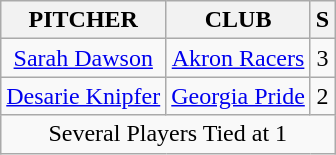<table class="wikitable" style="text-align:center;">
<tr>
<th>PITCHER</th>
<th>CLUB</th>
<th>S</th>
</tr>
<tr>
<td><a href='#'>Sarah Dawson</a></td>
<td><a href='#'>Akron Racers</a></td>
<td>3</td>
</tr>
<tr>
<td><a href='#'>Desarie Knipfer</a></td>
<td><a href='#'>Georgia Pride</a></td>
<td>2</td>
</tr>
<tr>
<td colspan=3>Several Players Tied at 1</td>
</tr>
</table>
